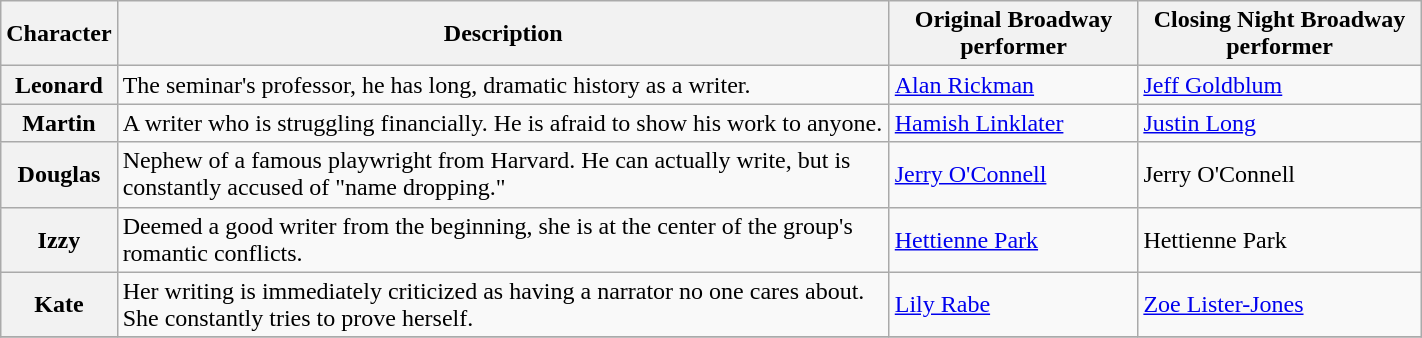<table class="wikitable sortable" style="width:75%;">
<tr>
<th scope="col">Character</th>
<th scope="col" class="unsortable">Description</th>
<th scope="col" class="unsortable">Original Broadway performer</th>
<th scope="col" class="unsortable">Closing Night Broadway performer</th>
</tr>
<tr>
<th scope="row">Leonard</th>
<td>The seminar's professor, he has long, dramatic history as a writer.</td>
<td><a href='#'>Alan Rickman</a></td>
<td><a href='#'>Jeff Goldblum</a></td>
</tr>
<tr>
<th scope="row">Martin</th>
<td>A writer who is struggling financially. He is afraid to show his work to anyone.</td>
<td><a href='#'>Hamish Linklater</a></td>
<td><a href='#'>Justin Long</a></td>
</tr>
<tr>
<th scope="row">Douglas</th>
<td>Nephew of a famous playwright from Harvard. He can actually write, but is constantly accused of "name dropping."</td>
<td><a href='#'>Jerry O'Connell</a></td>
<td>Jerry O'Connell</td>
</tr>
<tr>
<th scope="row">Izzy</th>
<td>Deemed a good writer from the beginning, she is at the center of the group's romantic conflicts.</td>
<td><a href='#'>Hettienne Park</a></td>
<td>Hettienne Park</td>
</tr>
<tr>
<th scope="row">Kate</th>
<td>Her writing is immediately criticized as having a narrator no one cares about. She constantly tries to prove herself.</td>
<td><a href='#'>Lily Rabe</a></td>
<td><a href='#'>Zoe Lister-Jones</a></td>
</tr>
<tr>
</tr>
</table>
